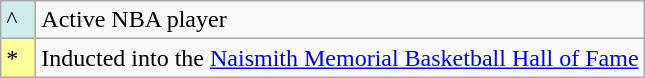<table class="wikitable">
<tr>
<td style="background:#CFECEC; width:1em">^</td>
<td>Active NBA player</td>
</tr>
<tr>
<td style="background:#FFFF99; width:1em">*</td>
<td>Inducted into the <a href='#'>Naismith Memorial Basketball Hall of Fame</a></td>
</tr>
</table>
